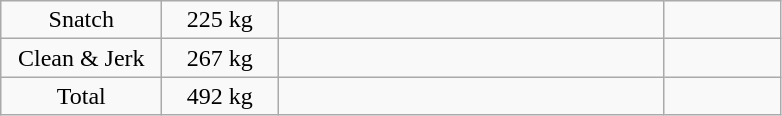<table class = "wikitable" style="text-align:center;">
<tr>
<td width=100>Snatch</td>
<td width=70>225 kg</td>
<td width=250 align=left></td>
<td width=70></td>
</tr>
<tr>
<td>Clean & Jerk</td>
<td>267 kg</td>
<td align=left></td>
<td></td>
</tr>
<tr>
<td>Total</td>
<td>492 kg</td>
<td align=left></td>
<td></td>
</tr>
</table>
